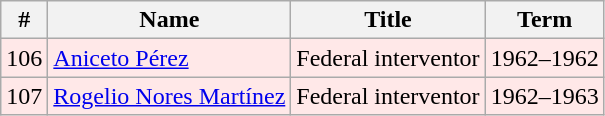<table class="wikitable">
<tr>
<th>#</th>
<th>Name</th>
<th>Title</th>
<th>Term</th>
</tr>
<tr bgcolor=#FFE8E8>
<td>106</td>
<td><a href='#'>Aniceto Pérez</a></td>
<td>Federal interventor</td>
<td>1962–1962</td>
</tr>
<tr bgcolor=#FFE8E8>
<td>107</td>
<td><a href='#'>Rogelio Nores Martínez</a></td>
<td>Federal interventor</td>
<td>1962–1963</td>
</tr>
</table>
